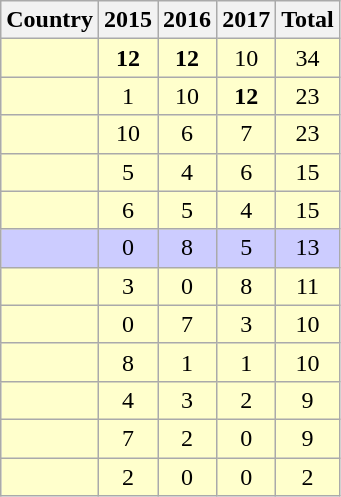<table class="wikitable sortable" style="text-align:center;">
<tr>
<th>Country</th>
<th> 2015</th>
<th> 2016</th>
<th> 2017</th>
<th>Total</th>
</tr>
<tr bgcolor=#ffffcc>
<td align=left></td>
<td><strong>12</strong></td>
<td><strong>12</strong></td>
<td>10</td>
<td>34</td>
</tr>
<tr bgcolor=#ffffcc>
<td align=left></td>
<td>1</td>
<td>10</td>
<td><strong>12</strong></td>
<td>23</td>
</tr>
<tr bgcolor=#ffffcc>
<td align=left></td>
<td>10</td>
<td>6</td>
<td>7</td>
<td>23</td>
</tr>
<tr bgcolor=#ffffcc>
<td align=left></td>
<td>5</td>
<td>4</td>
<td>6</td>
<td>15</td>
</tr>
<tr bgcolor=#ffffcc>
<td align=left></td>
<td>6</td>
<td>5</td>
<td>4</td>
<td>15</td>
</tr>
<tr bgcolor=#ccccff>
<td align=left></td>
<td>0</td>
<td>8</td>
<td>5</td>
<td>13</td>
</tr>
<tr bgcolor=#ffffcc>
<td align=left><br></td>
<td>3</td>
<td>0</td>
<td>8</td>
<td>11</td>
</tr>
<tr bgcolor=#ffffcc>
<td align=left></td>
<td>0</td>
<td>7</td>
<td>3</td>
<td>10</td>
</tr>
<tr bgcolor=#ffffcc>
<td align=left></td>
<td>8</td>
<td>1</td>
<td>1</td>
<td>10</td>
</tr>
<tr bgcolor=#ffffcc>
<td align=left></td>
<td>4</td>
<td>3</td>
<td>2</td>
<td>9</td>
</tr>
<tr bgcolor=#ffffcc>
<td align=left></td>
<td>7</td>
<td>2</td>
<td>0</td>
<td>9</td>
</tr>
<tr bgcolor=#ffffcc>
<td align=left></td>
<td>2</td>
<td>0</td>
<td>0</td>
<td>2</td>
</tr>
</table>
